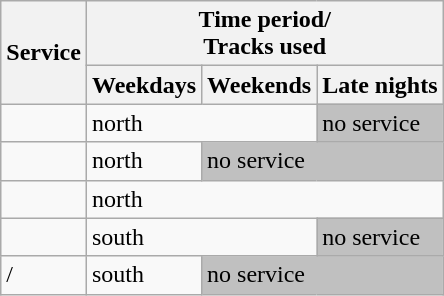<table class="wikitable">
<tr>
<th rowspan=2>Service</th>
<th colspan=3>Time period/<br>Tracks used</th>
</tr>
<tr>
<th>Weekdays</th>
<th>Weekends</th>
<th>Late nights</th>
</tr>
<tr>
<td></td>
<td colspan=2>north</td>
<td colspan=3 bgcolor=silver>no service</td>
</tr>
<tr>
<td></td>
<td>north</td>
<td colspan=2 bgcolor=silver>no service</td>
</tr>
<tr>
<td></td>
<td colspan=3>north</td>
</tr>
<tr>
<td></td>
<td colspan=2>south</td>
<td colspan=3 bgcolor=silver>no service</td>
</tr>
<tr>
<td>/</td>
<td>south</td>
<td colspan=2 bgcolor=silver>no service</td>
</tr>
</table>
